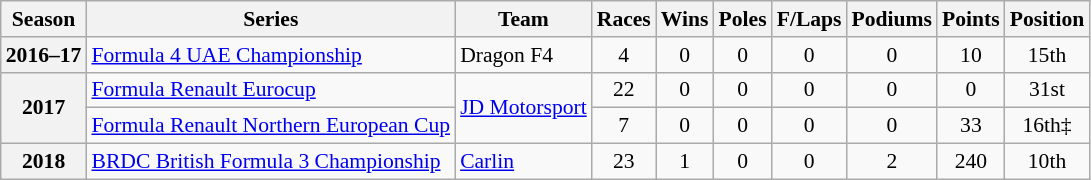<table class="wikitable" style="font-size: 90%; text-align:center">
<tr>
<th>Season</th>
<th>Series</th>
<th>Team</th>
<th>Races</th>
<th>Wins</th>
<th>Poles</th>
<th>F/Laps</th>
<th>Podiums</th>
<th>Points</th>
<th>Position</th>
</tr>
<tr>
<th>2016–17</th>
<td align="left"><a href='#'>Formula 4 UAE Championship</a></td>
<td align="left">Dragon F4</td>
<td>4</td>
<td>0</td>
<td>0</td>
<td>0</td>
<td>0</td>
<td>10</td>
<td>15th</td>
</tr>
<tr>
<th rowspan="2">2017</th>
<td align="left"><a href='#'>Formula Renault Eurocup</a></td>
<td rowspan="2" align="left"><a href='#'>JD Motorsport</a></td>
<td>22</td>
<td>0</td>
<td>0</td>
<td>0</td>
<td>0</td>
<td>0</td>
<td>31st</td>
</tr>
<tr>
<td align="left"><a href='#'>Formula Renault Northern European Cup</a></td>
<td>7</td>
<td>0</td>
<td>0</td>
<td>0</td>
<td>0</td>
<td>33</td>
<td>16th‡</td>
</tr>
<tr>
<th>2018</th>
<td align="left"><a href='#'>BRDC British Formula 3 Championship</a></td>
<td align="left"><a href='#'>Carlin</a></td>
<td>23</td>
<td>1</td>
<td>0</td>
<td>0</td>
<td>2</td>
<td>240</td>
<td>10th</td>
</tr>
</table>
